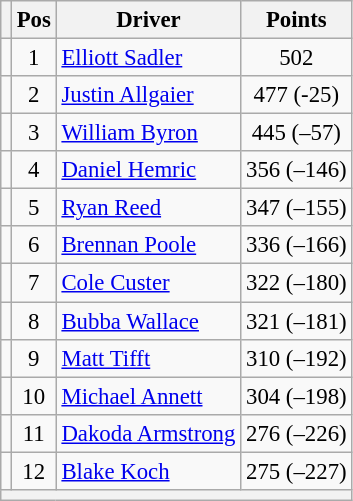<table class="wikitable" style="font-size: 95%;">
<tr>
<th></th>
<th>Pos</th>
<th>Driver</th>
<th>Points</th>
</tr>
<tr>
<td align="left"></td>
<td style="text-align:center;">1</td>
<td><a href='#'>Elliott Sadler</a></td>
<td style="text-align:center;">502</td>
</tr>
<tr>
<td align="left"></td>
<td style="text-align:center;">2</td>
<td><a href='#'>Justin Allgaier</a></td>
<td style="text-align:center;">477 (-25)</td>
</tr>
<tr>
<td align="left"></td>
<td style="text-align:center;">3</td>
<td><a href='#'>William Byron</a></td>
<td style="text-align:center;">445 (–57)</td>
</tr>
<tr>
<td align="left"></td>
<td style="text-align:center;">4</td>
<td><a href='#'>Daniel Hemric</a></td>
<td style="text-align:center;">356 (–146)</td>
</tr>
<tr>
<td align="left"></td>
<td style="text-align:center;">5</td>
<td><a href='#'>Ryan Reed</a></td>
<td style="text-align:center;">347 (–155)</td>
</tr>
<tr>
<td align="left"></td>
<td style="text-align:center;">6</td>
<td><a href='#'>Brennan Poole</a></td>
<td style="text-align:center;">336 (–166)</td>
</tr>
<tr>
<td align="left"></td>
<td style="text-align:center;">7</td>
<td><a href='#'>Cole Custer</a></td>
<td style="text-align:center;">322 (–180)</td>
</tr>
<tr>
<td align="left"></td>
<td style="text-align:center;">8</td>
<td><a href='#'>Bubba Wallace</a></td>
<td style="text-align:center;">321 (–181)</td>
</tr>
<tr>
<td align="left"></td>
<td style="text-align:center;">9</td>
<td><a href='#'>Matt Tifft</a></td>
<td style="text-align:center;">310 (–192)</td>
</tr>
<tr>
<td align="left"></td>
<td style="text-align:center;">10</td>
<td><a href='#'>Michael Annett</a></td>
<td style="text-align:center;">304 (–198)</td>
</tr>
<tr>
<td align="left"></td>
<td style="text-align:center;">11</td>
<td><a href='#'>Dakoda Armstrong</a></td>
<td style="text-align:center;">276 (–226)</td>
</tr>
<tr>
<td align="left"></td>
<td style="text-align:center;">12</td>
<td><a href='#'>Blake Koch</a></td>
<td style="text-align:center;">275 (–227)</td>
</tr>
<tr class="sortbottom">
<th colspan="9"></th>
</tr>
</table>
